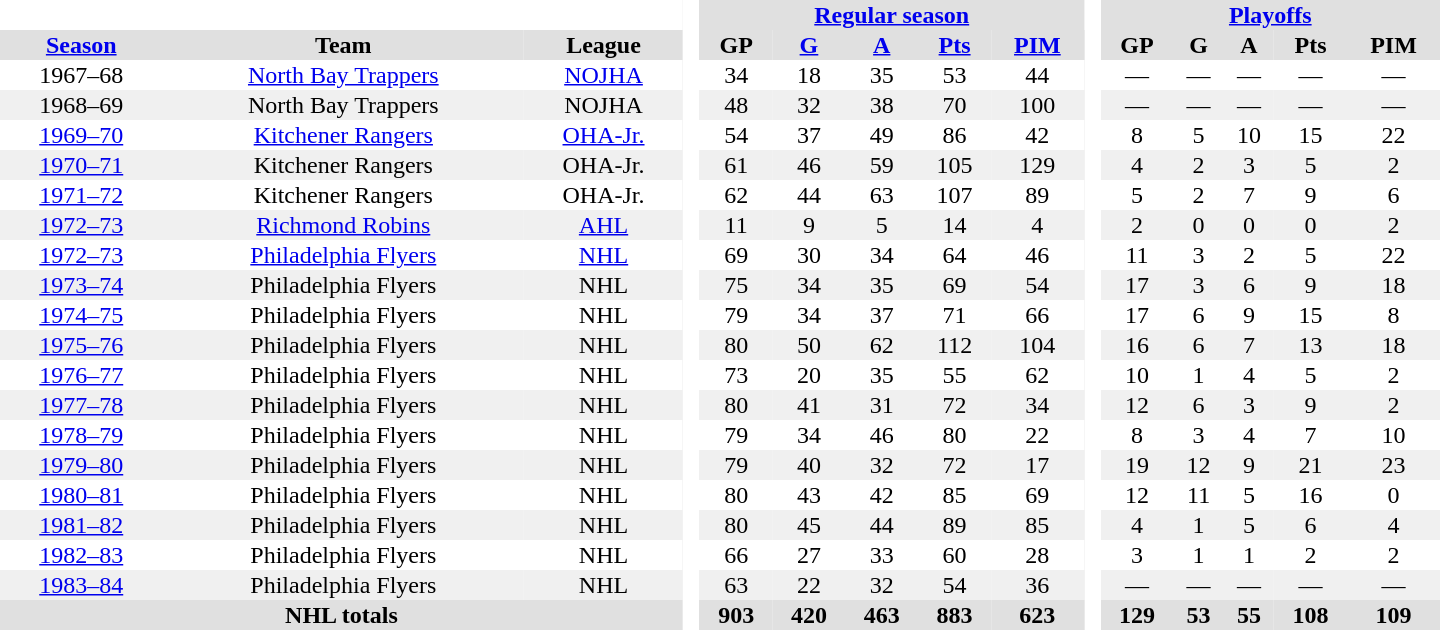<table border="0" cellpadding="1" cellspacing="0" style="text-align:center; width:60em">
<tr bgcolor="#e0e0e0">
<th colspan="3" bgcolor="#ffffff"> </th>
<th rowspan="99" bgcolor="#ffffff"> </th>
<th colspan="5"><a href='#'>Regular season</a></th>
<th rowspan="99" bgcolor="#ffffff"> </th>
<th colspan="5"><a href='#'>Playoffs</a></th>
</tr>
<tr bgcolor="#e0e0e0">
<th><a href='#'>Season</a></th>
<th>Team</th>
<th>League</th>
<th>GP</th>
<th><a href='#'>G</a></th>
<th><a href='#'>A</a></th>
<th><a href='#'>Pts</a></th>
<th><a href='#'>PIM</a></th>
<th>GP</th>
<th>G</th>
<th>A</th>
<th>Pts</th>
<th>PIM</th>
</tr>
<tr>
<td>1967–68</td>
<td><a href='#'>North Bay Trappers</a></td>
<td><a href='#'>NOJHA</a></td>
<td>34</td>
<td>18</td>
<td>35</td>
<td>53</td>
<td>44</td>
<td>—</td>
<td>—</td>
<td>—</td>
<td>—</td>
<td>—</td>
</tr>
<tr bgcolor="#f0f0f0">
<td>1968–69</td>
<td>North Bay Trappers</td>
<td>NOJHA</td>
<td>48</td>
<td>32</td>
<td>38</td>
<td>70</td>
<td>100</td>
<td>—</td>
<td>—</td>
<td>—</td>
<td>—</td>
<td>—</td>
</tr>
<tr>
<td><a href='#'>1969–70</a></td>
<td><a href='#'>Kitchener Rangers</a></td>
<td><a href='#'>OHA-Jr.</a></td>
<td>54</td>
<td>37</td>
<td>49</td>
<td>86</td>
<td>42</td>
<td>8</td>
<td>5</td>
<td>10</td>
<td>15</td>
<td>22</td>
</tr>
<tr bgcolor="#f0f0f0">
<td><a href='#'>1970–71</a></td>
<td>Kitchener Rangers</td>
<td>OHA-Jr.</td>
<td>61</td>
<td>46</td>
<td>59</td>
<td>105</td>
<td>129</td>
<td>4</td>
<td>2</td>
<td>3</td>
<td>5</td>
<td>2</td>
</tr>
<tr>
<td><a href='#'>1971–72</a></td>
<td>Kitchener Rangers</td>
<td>OHA-Jr.</td>
<td>62</td>
<td>44</td>
<td>63</td>
<td>107</td>
<td>89</td>
<td>5</td>
<td>2</td>
<td>7</td>
<td>9</td>
<td>6</td>
</tr>
<tr bgcolor="#f0f0f0">
<td><a href='#'>1972–73</a></td>
<td><a href='#'>Richmond Robins</a></td>
<td><a href='#'>AHL</a></td>
<td>11</td>
<td>9</td>
<td>5</td>
<td>14</td>
<td>4</td>
<td>2</td>
<td>0</td>
<td>0</td>
<td>0</td>
<td>2</td>
</tr>
<tr>
<td><a href='#'>1972–73</a></td>
<td><a href='#'>Philadelphia Flyers</a></td>
<td><a href='#'>NHL</a></td>
<td>69</td>
<td>30</td>
<td>34</td>
<td>64</td>
<td>46</td>
<td>11</td>
<td>3</td>
<td>2</td>
<td>5</td>
<td>22</td>
</tr>
<tr bgcolor="#f0f0f0">
<td><a href='#'>1973–74</a></td>
<td>Philadelphia Flyers</td>
<td>NHL</td>
<td>75</td>
<td>34</td>
<td>35</td>
<td>69</td>
<td>54</td>
<td>17</td>
<td>3</td>
<td>6</td>
<td>9</td>
<td>18</td>
</tr>
<tr>
<td><a href='#'>1974–75</a></td>
<td>Philadelphia Flyers</td>
<td>NHL</td>
<td>79</td>
<td>34</td>
<td>37</td>
<td>71</td>
<td>66</td>
<td>17</td>
<td>6</td>
<td>9</td>
<td>15</td>
<td>8</td>
</tr>
<tr bgcolor="#f0f0f0">
<td><a href='#'>1975–76</a></td>
<td>Philadelphia Flyers</td>
<td>NHL</td>
<td>80</td>
<td>50</td>
<td>62</td>
<td>112</td>
<td>104</td>
<td>16</td>
<td>6</td>
<td>7</td>
<td>13</td>
<td>18</td>
</tr>
<tr>
<td><a href='#'>1976–77</a></td>
<td>Philadelphia Flyers</td>
<td>NHL</td>
<td>73</td>
<td>20</td>
<td>35</td>
<td>55</td>
<td>62</td>
<td>10</td>
<td>1</td>
<td>4</td>
<td>5</td>
<td>2</td>
</tr>
<tr bgcolor="#f0f0f0">
<td><a href='#'>1977–78</a></td>
<td>Philadelphia Flyers</td>
<td>NHL</td>
<td>80</td>
<td>41</td>
<td>31</td>
<td>72</td>
<td>34</td>
<td>12</td>
<td>6</td>
<td>3</td>
<td>9</td>
<td>2</td>
</tr>
<tr>
<td><a href='#'>1978–79</a></td>
<td>Philadelphia Flyers</td>
<td>NHL</td>
<td>79</td>
<td>34</td>
<td>46</td>
<td>80</td>
<td>22</td>
<td>8</td>
<td>3</td>
<td>4</td>
<td>7</td>
<td>10</td>
</tr>
<tr bgcolor="#f0f0f0">
<td><a href='#'>1979–80</a></td>
<td>Philadelphia Flyers</td>
<td>NHL</td>
<td>79</td>
<td>40</td>
<td>32</td>
<td>72</td>
<td>17</td>
<td>19</td>
<td>12</td>
<td>9</td>
<td>21</td>
<td>23</td>
</tr>
<tr>
<td><a href='#'>1980–81</a></td>
<td>Philadelphia Flyers</td>
<td>NHL</td>
<td>80</td>
<td>43</td>
<td>42</td>
<td>85</td>
<td>69</td>
<td>12</td>
<td>11</td>
<td>5</td>
<td>16</td>
<td>0</td>
</tr>
<tr bgcolor="#f0f0f0">
<td><a href='#'>1981–82</a></td>
<td>Philadelphia Flyers</td>
<td>NHL</td>
<td>80</td>
<td>45</td>
<td>44</td>
<td>89</td>
<td>85</td>
<td>4</td>
<td>1</td>
<td>5</td>
<td>6</td>
<td>4</td>
</tr>
<tr>
<td><a href='#'>1982–83</a></td>
<td>Philadelphia Flyers</td>
<td>NHL</td>
<td>66</td>
<td>27</td>
<td>33</td>
<td>60</td>
<td>28</td>
<td>3</td>
<td>1</td>
<td>1</td>
<td>2</td>
<td>2</td>
</tr>
<tr bgcolor="#f0f0f0">
<td><a href='#'>1983–84</a></td>
<td>Philadelphia Flyers</td>
<td>NHL</td>
<td>63</td>
<td>22</td>
<td>32</td>
<td>54</td>
<td>36</td>
<td>—</td>
<td>—</td>
<td>—</td>
<td>—</td>
<td>—</td>
</tr>
<tr bgcolor="#e0e0e0">
<th colspan="3">NHL totals</th>
<th>903</th>
<th>420</th>
<th>463</th>
<th>883</th>
<th>623</th>
<th>129</th>
<th>53</th>
<th>55</th>
<th>108</th>
<th>109</th>
</tr>
</table>
